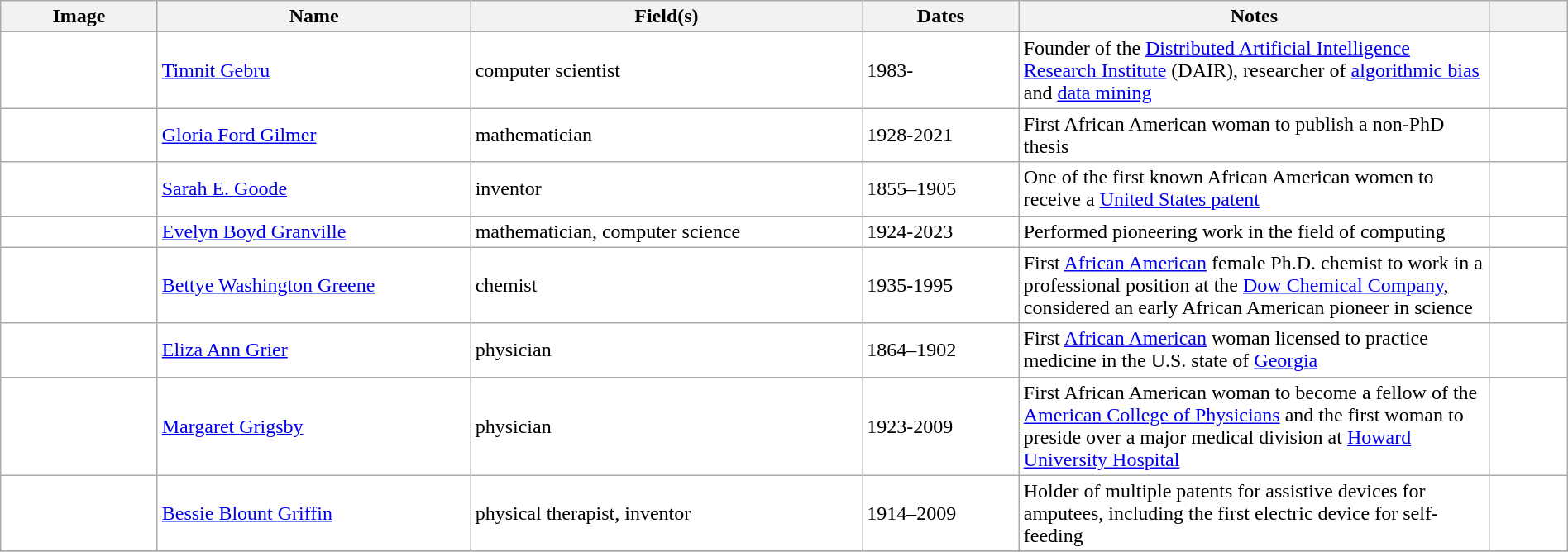<table class="wikitable sortable plainrowheaders" style="width:100%; background:#fff;">
<tr class="unsortable">
<th scope="col" class="unsortable">Image</th>
<th scope="col" style="width:20%;">Name</th>
<th scope="col" style="width:25%;">Field(s)</th>
<th scope="col" style="width:10%;">Dates</th>
<th scope="col" class="unsortable" style="width: 30%">Notes</th>
<th scope="col" class="unsortable" style="width: 5%"></th>
</tr>
<tr>
<td></td>
<td><a href='#'>Timnit Gebru</a></td>
<td>computer scientist</td>
<td>1983-</td>
<td>Founder of the <a href='#'>Distributed Artificial Intelligence Research Institute</a> (DAIR), researcher of <a href='#'>algorithmic bias</a> and <a href='#'>data mining</a></td>
<td></td>
</tr>
<tr>
<td></td>
<td><a href='#'>Gloria Ford Gilmer</a></td>
<td>mathematician</td>
<td>1928-2021</td>
<td>First African American woman to publish a non-PhD thesis</td>
<td></td>
</tr>
<tr>
<td></td>
<td><a href='#'>Sarah E. Goode</a></td>
<td>inventor</td>
<td>1855–1905</td>
<td>One of the first known African American women to receive a <a href='#'>United States patent</a></td>
<td></td>
</tr>
<tr>
<td></td>
<td><a href='#'>Evelyn Boyd Granville</a></td>
<td>mathematician, computer science</td>
<td>1924-2023</td>
<td>Performed pioneering work in the field of computing</td>
<td></td>
</tr>
<tr>
<td></td>
<td><a href='#'>Bettye Washington Greene</a></td>
<td>chemist</td>
<td>1935-1995</td>
<td>First <a href='#'>African American</a> female Ph.D. chemist to work in a professional position at the <a href='#'>Dow Chemical Company</a>, considered an early African American pioneer in science</td>
<td></td>
</tr>
<tr>
<td></td>
<td><a href='#'>Eliza Ann Grier</a></td>
<td>physician</td>
<td>1864–1902</td>
<td>First <a href='#'>African American</a> woman licensed to practice medicine in the U.S. state of <a href='#'>Georgia</a></td>
<td></td>
</tr>
<tr>
<td></td>
<td><a href='#'>Margaret Grigsby</a></td>
<td>physician</td>
<td>1923-2009</td>
<td>First African American woman to become a fellow of the <a href='#'>American College of Physicians</a> and the first woman to preside over a major medical division at <a href='#'>Howard University Hospital</a></td>
<td></td>
</tr>
<tr>
<td></td>
<td><a href='#'>Bessie Blount Griffin</a></td>
<td>physical therapist, inventor</td>
<td>1914–2009</td>
<td>Holder of multiple patents for assistive devices for amputees, including the first electric device for self-feeding</td>
<td></td>
</tr>
<tr>
</tr>
</table>
